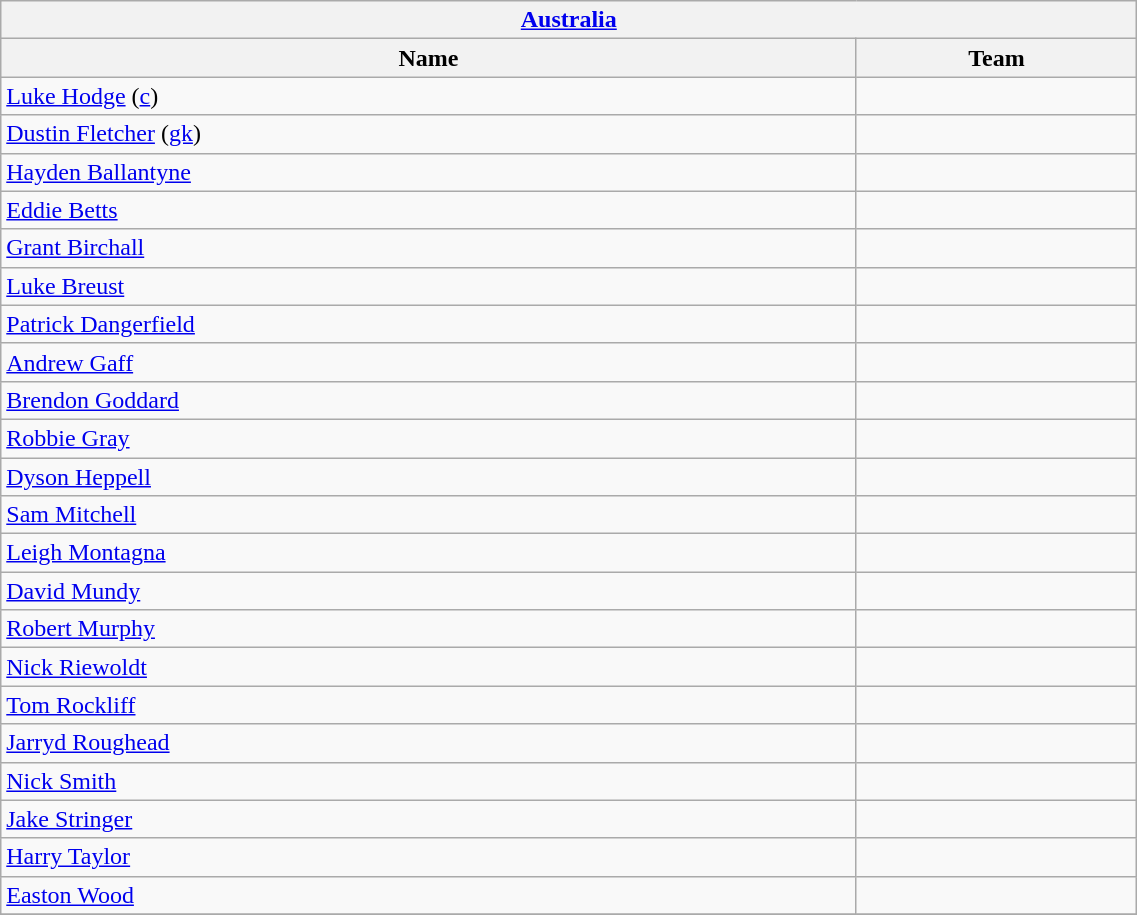<table align="center" class="wikitable" style="width:60%;">
<tr>
<th colspan="2"> <a href='#'>Australia</a></th>
</tr>
<tr>
<th>Name</th>
<th>Team</th>
</tr>
<tr>
<td><a href='#'>Luke Hodge</a> (<a href='#'>c</a>)</td>
<td></td>
</tr>
<tr>
<td><a href='#'>Dustin Fletcher</a> (<a href='#'>gk</a>)</td>
<td></td>
</tr>
<tr>
<td><a href='#'>Hayden Ballantyne</a></td>
<td></td>
</tr>
<tr>
<td><a href='#'>Eddie Betts</a></td>
<td></td>
</tr>
<tr>
<td><a href='#'>Grant Birchall</a></td>
<td></td>
</tr>
<tr>
<td><a href='#'>Luke Breust</a></td>
<td></td>
</tr>
<tr>
<td><a href='#'>Patrick Dangerfield</a></td>
<td></td>
</tr>
<tr>
<td><a href='#'>Andrew Gaff</a></td>
<td></td>
</tr>
<tr>
<td><a href='#'>Brendon Goddard</a></td>
<td></td>
</tr>
<tr>
<td><a href='#'>Robbie Gray</a></td>
<td></td>
</tr>
<tr>
<td><a href='#'>Dyson Heppell</a></td>
<td></td>
</tr>
<tr>
<td><a href='#'>Sam Mitchell</a></td>
<td></td>
</tr>
<tr>
<td><a href='#'>Leigh Montagna</a></td>
<td></td>
</tr>
<tr>
<td><a href='#'>David Mundy</a></td>
<td></td>
</tr>
<tr>
<td><a href='#'>Robert Murphy</a></td>
<td></td>
</tr>
<tr>
<td><a href='#'>Nick Riewoldt</a></td>
<td></td>
</tr>
<tr>
<td><a href='#'>Tom Rockliff</a></td>
<td></td>
</tr>
<tr>
<td><a href='#'>Jarryd Roughead</a></td>
<td></td>
</tr>
<tr>
<td><a href='#'>Nick Smith</a></td>
<td></td>
</tr>
<tr>
<td><a href='#'>Jake Stringer</a></td>
<td></td>
</tr>
<tr>
<td><a href='#'>Harry Taylor</a></td>
<td></td>
</tr>
<tr>
<td><a href='#'>Easton Wood</a></td>
<td></td>
</tr>
<tr>
</tr>
</table>
